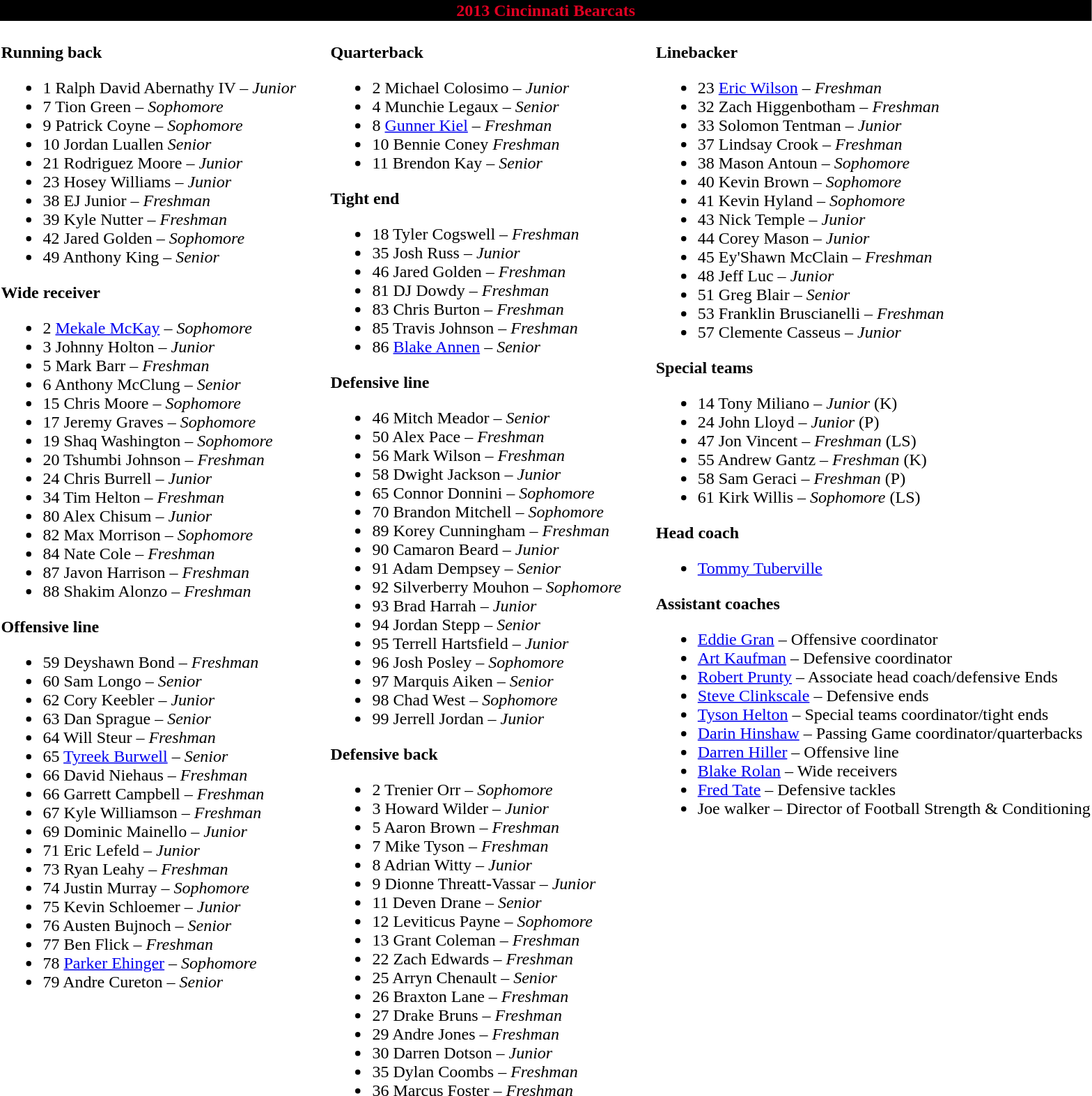<table class="toccolours" style="text-align: left;">
<tr>
<td colspan=11 style="color:#E00122;background:#000000; text-align: center"><strong>2013 Cincinnati Bearcats</strong></td>
</tr>
<tr>
<td valign="top"><br><strong>Running back</strong><ul><li>1 Ralph David Abernathy IV – <em>Junior</em></li><li>7 Tion Green – <em>Sophomore</em></li><li>9 Patrick Coyne – <em> Sophomore</em></li><li>10 Jordan Luallen <em> Senior</em></li><li>21 Rodriguez Moore – <em>Junior</em></li><li>23 Hosey Williams – <em>Junior</em></li><li>38 EJ Junior – <em> Freshman</em></li><li>39 Kyle Nutter – <em>Freshman</em></li><li>42 Jared Golden – <em>Sophomore</em></li><li>49 Anthony King – <em>Senior</em></li></ul><strong>Wide receiver</strong><ul><li>2 <a href='#'>Mekale McKay</a> – <em>Sophomore</em></li><li>3 Johnny Holton – <em>Junior</em></li><li>5 Mark Barr – <em>Freshman</em></li><li>6 Anthony McClung – <em>Senior</em></li><li>15 Chris Moore – <em> Sophomore</em></li><li>17 Jeremy Graves – <em>Sophomore</em></li><li>19 Shaq Washington – <em> Sophomore</em></li><li>20 Tshumbi Johnson – <em>Freshman</em></li><li>24 Chris Burrell – <em>Junior</em></li><li>34 Tim Helton – <em>Freshman</em></li><li>80 Alex Chisum – <em>Junior</em></li><li>82 Max Morrison – <em> Sophomore</em></li><li>84 Nate Cole – <em> Freshman</em></li><li>87 Javon Harrison – <em>Freshman</em></li><li>88 Shakim Alonzo – <em> Freshman</em></li></ul><strong>Offensive line</strong><ul><li>59 Deyshawn Bond – <em> Freshman</em></li><li>60 Sam Longo – <em> Senior</em></li><li>62 Cory Keebler – <em> Junior</em></li><li>63 Dan Sprague – <em> Senior</em></li><li>64 Will Steur – <em>Freshman</em></li><li>65 <a href='#'>Tyreek Burwell</a> – <em>Senior</em></li><li>66 David Niehaus – <em>Freshman</em></li><li>66 Garrett Campbell – <em>Freshman</em></li><li>67 Kyle Williamson – <em>Freshman</em></li><li>69 Dominic Mainello – <em>Junior</em></li><li>71 Eric Lefeld – <em> Junior</em></li><li>73 Ryan Leahy – <em> Freshman</em></li><li>74 Justin Murray – <em> Sophomore</em></li><li>75 Kevin Schloemer – <em>Junior</em></li><li>76 Austen Bujnoch – <em> Senior</em></li><li>77 Ben Flick – <em>Freshman</em></li><li>78 <a href='#'>Parker Ehinger</a> – <em> Sophomore</em></li><li>79 Andre Cureton – <em> Senior</em></li></ul></td>
<td width="25"> </td>
<td valign="top"><br><strong>Quarterback</strong><ul><li>2 Michael Colosimo – <em>Junior</em></li><li>4 Munchie Legaux – <em>Senior</em></li><li>8 <a href='#'>Gunner Kiel</a> – <em> Freshman</em></li><li>10 Bennie Coney <em> Freshman</em></li><li>11 Brendon Kay – <em> Senior</em></li></ul><strong>Tight end</strong><ul><li>18 Tyler Cogswell – <em>Freshman</em></li><li>35 Josh Russ – <em>Junior</em></li><li>46 Jared Golden – <em>Freshman</em></li><li>81 DJ Dowdy – <em> Freshman</em></li><li>83 Chris Burton – <em>Freshman</em></li><li>85 Travis Johnson – <em>Freshman</em></li><li>86 <a href='#'>Blake Annen</a> – <em> Senior</em></li></ul><strong>Defensive line</strong><ul><li>46 Mitch Meador – <em> Senior</em></li><li>50 Alex Pace – <em> Freshman</em></li><li>56 Mark Wilson – <em>Freshman</em></li><li>58 Dwight Jackson – <em>Junior</em></li><li>65 Connor Donnini – <em>Sophomore</em></li><li>70 Brandon Mitchell – <em> Sophomore</em></li><li>89 Korey Cunningham – <em>Freshman</em></li><li>90 Camaron Beard – <em> Junior</em></li><li>91 Adam Dempsey – <em>Senior</em></li><li>92 Silverberry Mouhon – <em> Sophomore</em></li><li>93 Brad Harrah – <em> Junior</em></li><li>94 Jordan Stepp – <em> Senior</em></li><li>95 Terrell Hartsfield – <em>Junior</em></li><li>96 Josh Posley – <em>Sophomore</em></li><li>97 Marquis Aiken – <em>Senior</em></li><li>98 Chad West – <em> Sophomore</em></li><li>99 Jerrell Jordan – <em>Junior</em></li></ul><strong>Defensive back</strong><ul><li>2 Trenier Orr – <em> Sophomore</em></li><li>3 Howard Wilder – <em>Junior</em></li><li>5 Aaron Brown – <em>Freshman</em></li><li>7 Mike Tyson – <em>Freshman</em></li><li>8 Adrian Witty – <em> Junior</em></li><li>9 Dionne Threatt-Vassar – <em>Junior</em></li><li>11 Deven Drane – <em>Senior</em></li><li>12 Leviticus Payne – <em>Sophomore</em></li><li>13 Grant Coleman – <em>Freshman</em></li><li>22 Zach Edwards – <em>Freshman</em></li><li>25 Arryn Chenault – <em>Senior</em></li><li>26 Braxton Lane – <em> Freshman</em></li><li>27 Drake Bruns – <em> Freshman</em></li><li>29 Andre Jones – <em> Freshman</em></li><li>30 Darren Dotson – <em>Junior</em></li><li>35 Dylan Coombs – <em> Freshman</em></li><li>36 Marcus Foster – <em> Freshman</em></li></ul></td>
<td width="25"> </td>
<td valign="top"><br><strong>Linebacker</strong><ul><li>23 <a href='#'>Eric Wilson</a> – <em> Freshman</em></li><li>32 Zach Higgenbotham – <em>Freshman</em></li><li>33 Solomon Tentman – <em> Junior</em></li><li>37 Lindsay Crook – <em>Freshman</em></li><li>38 Mason Antoun – <em> Sophomore</em></li><li>40 Kevin Brown – <em>Sophomore</em></li><li>41 Kevin Hyland – <em> Sophomore</em></li><li>43 Nick Temple – <em>Junior</em></li><li>44 Corey Mason – <em> Junior</em></li><li>45 Ey'Shawn McClain – <em> Freshman</em></li><li>48 Jeff Luc – <em>Junior</em></li><li>51 Greg Blair – <em>Senior</em></li><li>53 Franklin Bruscianelli – <em> Freshman</em></li><li>57 Clemente Casseus – <em>Junior</em></li></ul><strong>Special teams</strong><ul><li>14 Tony Miliano – <em> Junior</em> (K)</li><li>24 John Lloyd – <em> Junior</em> (P)</li><li>47 Jon Vincent – <em>Freshman</em> (LS)</li><li>55 Andrew Gantz – <em>Freshman</em> (K)</li><li>58 Sam Geraci – <em>Freshman</em> (P)</li><li>61 Kirk Willis – <em> Sophomore</em> (LS)</li></ul><strong>Head coach</strong><ul><li><a href='#'>Tommy Tuberville</a></li></ul><strong>Assistant coaches</strong><ul><li><a href='#'>Eddie Gran</a> – Offensive coordinator</li><li><a href='#'>Art Kaufman</a> – Defensive coordinator</li><li><a href='#'>Robert Prunty</a> – Associate head coach/defensive Ends</li><li><a href='#'>Steve Clinkscale</a> – Defensive ends</li><li><a href='#'>Tyson Helton</a> – Special teams coordinator/tight ends</li><li><a href='#'>Darin Hinshaw</a> – Passing Game coordinator/quarterbacks</li><li><a href='#'>Darren Hiller</a> – Offensive line</li><li><a href='#'>Blake Rolan</a> – Wide receivers</li><li><a href='#'>Fred Tate</a> – Defensive tackles</li><li>Joe walker – Director of Football Strength & Conditioning</li></ul></td>
</tr>
</table>
